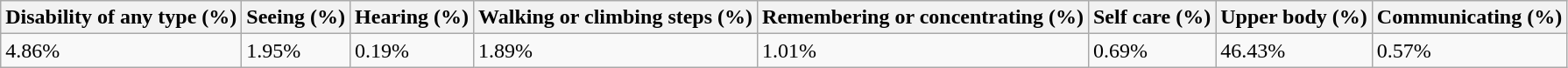<table class="wikitable">
<tr>
<th>Disability of any type (%)</th>
<th>Seeing (%)</th>
<th>Hearing (%)</th>
<th>Walking or climbing steps (%)</th>
<th>Remembering or concentrating (%)</th>
<th>Self care (%)</th>
<th>Upper body (%)</th>
<th>Communicating (%)</th>
</tr>
<tr>
<td>4.86%</td>
<td>1.95%</td>
<td>0.19%</td>
<td>1.89%</td>
<td>1.01%</td>
<td>0.69%</td>
<td>46.43%</td>
<td>0.57%</td>
</tr>
</table>
